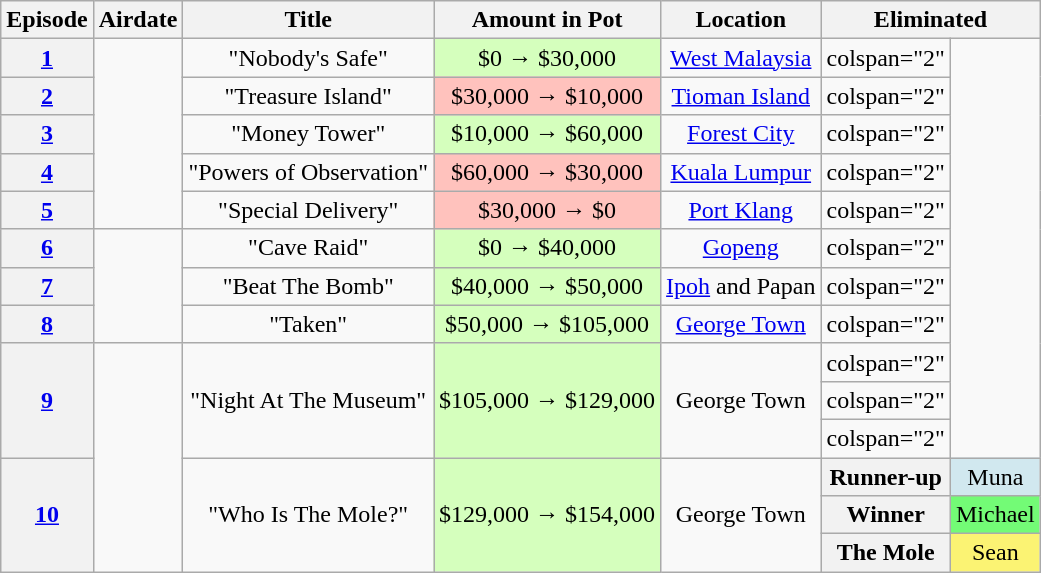<table class="wikitable" style="text-align:center">
<tr>
<th scope="col">Episode</th>
<th scope="col">Airdate</th>
<th scope="col">Title</th>
<th scope="col">Amount in Pot</th>
<th scope="col">Location</th>
<th scope="col" colspan=2>Eliminated</th>
</tr>
<tr>
<th scope="row"><a href='#'>1</a></th>
<td rowspan="5"></td>
<td>"Nobody's Safe"</td>
<td style="background:#D5FFBD">$0 → $30,000</td>
<td><a href='#'>West Malaysia</a></td>
<td>colspan="2" </td>
</tr>
<tr>
<th scope="row"><a href='#'>2</a></th>
<td>"Treasure Island"</td>
<td style="background:#FFC2BD">$30,000 → $10,000</td>
<td><a href='#'>Tioman Island</a></td>
<td>colspan="2" </td>
</tr>
<tr>
<th scope="row"><a href='#'>3</a></th>
<td>"Money Tower"</td>
<td style="background:#D5FFBD">$10,000 → $60,000</td>
<td><a href='#'>Forest City</a></td>
<td>colspan="2" </td>
</tr>
<tr>
<th scope="row"><a href='#'>4</a></th>
<td>"Powers of Observation"</td>
<td style="background:#FFC2BD">$60,000 → $30,000</td>
<td><a href='#'>Kuala Lumpur</a></td>
<td>colspan="2" </td>
</tr>
<tr>
<th scope="row"><a href='#'>5</a></th>
<td>"Special Delivery"</td>
<td style="background:#FFC2BD">$30,000 → $0</td>
<td><a href='#'>Port Klang</a></td>
<td>colspan="2" </td>
</tr>
<tr>
<th scope="row"><a href='#'>6</a></th>
<td rowspan="3"></td>
<td>"Cave Raid"</td>
<td style="background:#D5FFBD">$0 → $40,000</td>
<td><a href='#'>Gopeng</a></td>
<td>colspan="2" </td>
</tr>
<tr>
<th scope="row"><a href='#'>7</a></th>
<td>"Beat The Bomb"</td>
<td style="background:#D5FFBD">$40,000 → $50,000</td>
<td><a href='#'>Ipoh</a> and Papan</td>
<td>colspan="2" </td>
</tr>
<tr>
<th scope="row"><a href='#'>8</a></th>
<td>"Taken"</td>
<td style="background:#D5FFBD">$50,000 → $105,000</td>
<td><a href='#'>George Town</a></td>
<td>colspan="2" </td>
</tr>
<tr>
<th scope="row" rowspan="3"><a href='#'>9</a></th>
<td rowspan="6"></td>
<td rowspan="3">"Night At The Museum"</td>
<td style="background:#D5FFBD" rowspan="3">$105,000 → $129,000</td>
<td rowspan="3">George Town</td>
<td>colspan="2" </td>
</tr>
<tr>
<td>colspan="2" </td>
</tr>
<tr>
<td>colspan="2" </td>
</tr>
<tr>
<th scope="row" rowspan="3"><a href='#'>10</a></th>
<td rowspan="3">"Who Is The Mole?"</td>
<td style="background:#D5FFBD" rowspan="3">$129,000 → $154,000</td>
<td rowspan="3">George Town</td>
<th>Runner-up</th>
<td style="background:#D1E8EF">Muna</td>
</tr>
<tr>
<th>Winner</th>
<td style="background:#73FB76">Michael</td>
</tr>
<tr>
<th>The Mole</th>
<td style="background:#fbf373">Sean</td>
</tr>
</table>
